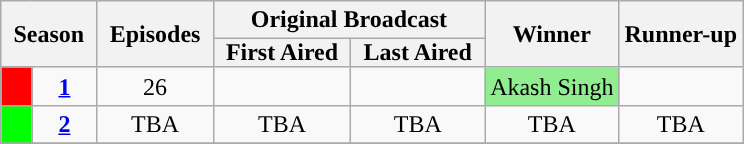<table class="wikitable" style="text-align:center">
<tr>
<th style="padding: 0 8px" colspan="2" rowspan="2">Season</th>
<th style="padding: 0 8px" rowspan="2">Episodes</th>
<th colspan="2">Original Broadcast</th>
<th rowspan="2">Winner</th>
<th rowspan="2">Runner-up</th>
</tr>
<tr>
<th style="padding: 0 8px">First Aired</th>
<th style="padding: 0 8px">Last Aired</th>
</tr>
<tr>
<td style="background:#FF0000"></td>
<td align="center"><strong><a href='#'>1</a></strong></td>
<td align="center">26</td>
<td align="center"></td>
<td></td>
<td style="background:lightgreen;">Akash Singh</td>
<td></td>
</tr>
<tr>
<td style="background:#00FF00"></td>
<td><strong><a href='#'>2</a></strong></td>
<td>TBA</td>
<td>TBA</td>
<td>TBA</td>
<td>TBA</td>
<td>TBA</td>
</tr>
<tr>
</tr>
</table>
